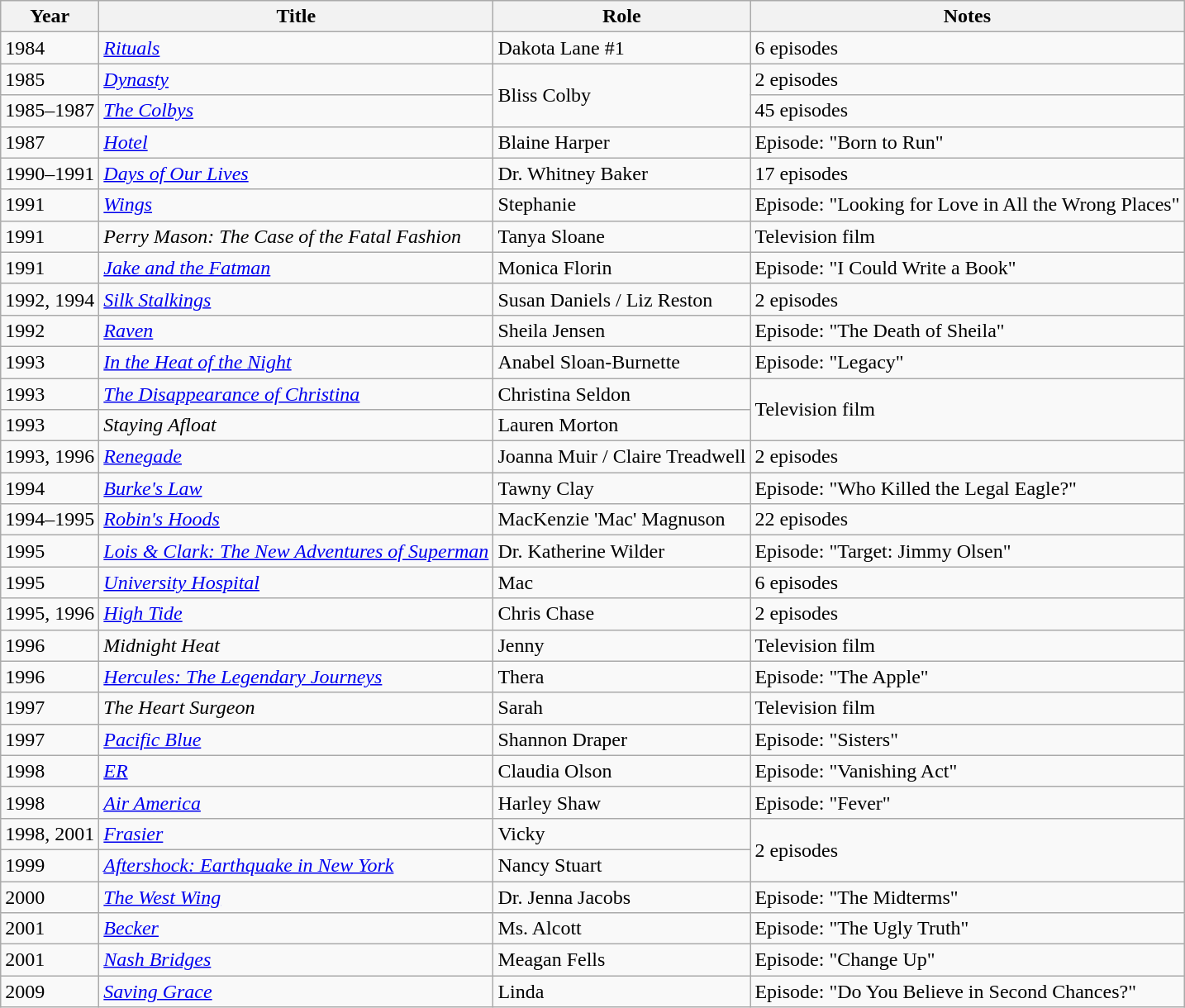<table class="wikitable sortable">
<tr>
<th>Year</th>
<th>Title</th>
<th>Role</th>
<th>Notes</th>
</tr>
<tr>
<td>1984</td>
<td><a href='#'><em>Rituals</em></a></td>
<td>Dakota Lane #1</td>
<td>6 episodes</td>
</tr>
<tr>
<td>1985</td>
<td><a href='#'><em>Dynasty</em></a></td>
<td rowspan="2">Bliss Colby</td>
<td>2 episodes</td>
</tr>
<tr>
<td>1985–1987</td>
<td><em><a href='#'>The Colbys</a></em></td>
<td>45 episodes</td>
</tr>
<tr>
<td>1987</td>
<td><a href='#'><em>Hotel</em></a></td>
<td>Blaine Harper</td>
<td>Episode: "Born to Run"</td>
</tr>
<tr>
<td>1990–1991</td>
<td><em><a href='#'>Days of Our Lives</a></em></td>
<td>Dr. Whitney Baker</td>
<td>17 episodes</td>
</tr>
<tr>
<td>1991</td>
<td><a href='#'><em>Wings</em></a></td>
<td>Stephanie</td>
<td>Episode: "Looking for Love in All the Wrong Places"</td>
</tr>
<tr>
<td>1991</td>
<td><em>Perry Mason: The Case of the Fatal Fashion</em></td>
<td>Tanya Sloane</td>
<td>Television film</td>
</tr>
<tr>
<td>1991</td>
<td><em><a href='#'>Jake and the Fatman</a></em></td>
<td>Monica Florin</td>
<td>Episode: "I Could Write a Book"</td>
</tr>
<tr>
<td>1992, 1994</td>
<td><em><a href='#'>Silk Stalkings</a></em></td>
<td>Susan Daniels / Liz Reston</td>
<td>2 episodes</td>
</tr>
<tr>
<td>1992</td>
<td><a href='#'><em>Raven</em></a></td>
<td>Sheila Jensen</td>
<td>Episode: "The Death of Sheila"</td>
</tr>
<tr>
<td>1993</td>
<td><a href='#'><em>In the Heat of the Night</em></a></td>
<td>Anabel Sloan-Burnette</td>
<td>Episode: "Legacy"</td>
</tr>
<tr>
<td>1993</td>
<td><em><a href='#'>The Disappearance of Christina</a></em></td>
<td>Christina Seldon</td>
<td rowspan="2">Television film</td>
</tr>
<tr>
<td>1993</td>
<td><em>Staying Afloat</em></td>
<td>Lauren Morton</td>
</tr>
<tr>
<td>1993, 1996</td>
<td><a href='#'><em>Renegade</em></a></td>
<td>Joanna Muir / Claire Treadwell</td>
<td>2 episodes</td>
</tr>
<tr>
<td>1994</td>
<td><a href='#'><em>Burke's Law</em></a></td>
<td>Tawny Clay</td>
<td>Episode: "Who Killed the Legal Eagle?"</td>
</tr>
<tr>
<td>1994–1995</td>
<td><em><a href='#'>Robin's Hoods</a></em></td>
<td>MacKenzie 'Mac' Magnuson</td>
<td>22 episodes</td>
</tr>
<tr>
<td>1995</td>
<td><em><a href='#'>Lois & Clark: The New Adventures of Superman</a></em></td>
<td>Dr. Katherine Wilder</td>
<td>Episode: "Target: Jimmy Olsen"</td>
</tr>
<tr>
<td>1995</td>
<td><a href='#'><em>University Hospital</em></a></td>
<td>Mac</td>
<td>6 episodes</td>
</tr>
<tr>
<td>1995, 1996</td>
<td><a href='#'><em>High Tide</em></a></td>
<td>Chris Chase</td>
<td>2 episodes</td>
</tr>
<tr>
<td>1996</td>
<td><em>Midnight Heat</em></td>
<td>Jenny</td>
<td>Television film</td>
</tr>
<tr>
<td>1996</td>
<td><em><a href='#'>Hercules: The Legendary Journeys</a></em></td>
<td>Thera</td>
<td>Episode: "The Apple"</td>
</tr>
<tr>
<td>1997</td>
<td><em>The Heart Surgeon</em></td>
<td>Sarah</td>
<td>Television film</td>
</tr>
<tr>
<td>1997</td>
<td><a href='#'><em>Pacific Blue</em></a></td>
<td>Shannon Draper</td>
<td>Episode: "Sisters"</td>
</tr>
<tr>
<td>1998</td>
<td><a href='#'><em>ER</em></a></td>
<td>Claudia Olson</td>
<td>Episode: "Vanishing Act"</td>
</tr>
<tr>
<td>1998</td>
<td><a href='#'><em>Air America</em></a></td>
<td>Harley Shaw</td>
<td>Episode: "Fever"</td>
</tr>
<tr>
<td>1998, 2001</td>
<td><em><a href='#'>Frasier</a></em></td>
<td>Vicky</td>
<td rowspan="2">2 episodes</td>
</tr>
<tr>
<td>1999</td>
<td><em><a href='#'>Aftershock: Earthquake in New York</a></em></td>
<td>Nancy Stuart</td>
</tr>
<tr>
<td>2000</td>
<td><em><a href='#'>The West Wing</a></em></td>
<td>Dr. Jenna Jacobs</td>
<td>Episode: "The Midterms"</td>
</tr>
<tr>
<td>2001</td>
<td><a href='#'><em>Becker</em></a></td>
<td>Ms. Alcott</td>
<td>Episode: "The Ugly Truth"</td>
</tr>
<tr>
<td>2001</td>
<td><em><a href='#'>Nash Bridges</a></em></td>
<td>Meagan Fells</td>
<td>Episode: "Change Up"</td>
</tr>
<tr>
<td>2009</td>
<td><a href='#'><em>Saving Grace</em></a></td>
<td>Linda</td>
<td>Episode: "Do You Believe in Second Chances?"</td>
</tr>
</table>
